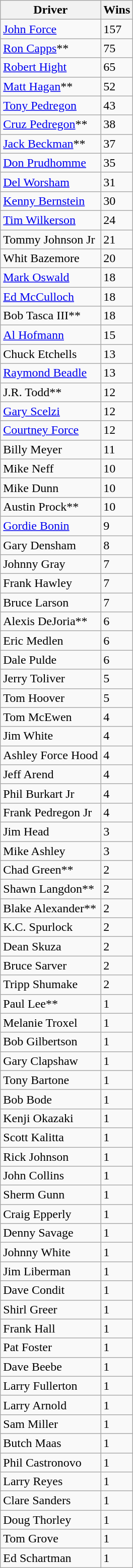<table class="wikitable">
<tr>
<th>Driver</th>
<th>Wins</th>
</tr>
<tr>
<td><a href='#'>John Force</a></td>
<td>157</td>
</tr>
<tr>
<td><a href='#'>Ron Capps</a>**</td>
<td>75</td>
</tr>
<tr>
<td><a href='#'>Robert Hight</a></td>
<td>65</td>
</tr>
<tr>
<td><a href='#'>Matt Hagan</a>**</td>
<td>52</td>
</tr>
<tr>
<td><a href='#'>Tony Pedregon</a></td>
<td>43</td>
</tr>
<tr>
<td><a href='#'>Cruz Pedregon</a>**</td>
<td>38</td>
</tr>
<tr>
<td><a href='#'>Jack Beckman</a>**</td>
<td>37</td>
</tr>
<tr>
<td><a href='#'>Don Prudhomme</a></td>
<td>35</td>
</tr>
<tr>
<td><a href='#'>Del Worsham</a></td>
<td>31</td>
</tr>
<tr>
<td><a href='#'>Kenny Bernstein</a></td>
<td>30</td>
</tr>
<tr>
<td><a href='#'>Tim Wilkerson</a></td>
<td>24</td>
</tr>
<tr>
<td>Tommy Johnson Jr</td>
<td>21</td>
</tr>
<tr>
<td>Whit Bazemore</td>
<td>20</td>
</tr>
<tr>
<td><a href='#'>Mark Oswald</a></td>
<td>18</td>
</tr>
<tr>
<td><a href='#'>Ed McCulloch</a></td>
<td>18</td>
</tr>
<tr>
<td>Bob Tasca III**</td>
<td>18</td>
</tr>
<tr>
<td><a href='#'>Al Hofmann</a></td>
<td>15</td>
</tr>
<tr>
<td>Chuck Etchells</td>
<td>13</td>
</tr>
<tr>
<td><a href='#'>Raymond Beadle</a></td>
<td>13</td>
</tr>
<tr>
<td>J.R. Todd**</td>
<td>12</td>
</tr>
<tr>
<td><a href='#'>Gary Scelzi</a></td>
<td>12</td>
</tr>
<tr>
<td><a href='#'>Courtney Force</a></td>
<td>12</td>
</tr>
<tr>
<td>Billy Meyer</td>
<td>11</td>
</tr>
<tr>
<td>Mike Neff</td>
<td>10</td>
</tr>
<tr>
<td>Mike Dunn</td>
<td>10</td>
</tr>
<tr>
<td>Austin Prock**</td>
<td>10</td>
</tr>
<tr>
<td><a href='#'>Gordie Bonin</a></td>
<td>9</td>
</tr>
<tr>
<td>Gary Densham</td>
<td>8</td>
</tr>
<tr>
<td>Johnny Gray</td>
<td>7</td>
</tr>
<tr>
<td>Frank Hawley</td>
<td>7</td>
</tr>
<tr>
<td>Bruce Larson</td>
<td>7</td>
</tr>
<tr>
<td>Alexis DeJoria**</td>
<td>6</td>
</tr>
<tr>
<td>Eric Medlen</td>
<td>6</td>
</tr>
<tr>
<td>Dale Pulde</td>
<td>6</td>
</tr>
<tr>
<td>Jerry Toliver</td>
<td>5</td>
</tr>
<tr>
<td>Tom Hoover</td>
<td>5</td>
</tr>
<tr>
<td>Tom McEwen</td>
<td>4</td>
</tr>
<tr>
<td>Jim White</td>
<td>4</td>
</tr>
<tr>
<td>Ashley Force Hood</td>
<td>4</td>
</tr>
<tr>
<td>Jeff Arend</td>
<td>4</td>
</tr>
<tr>
<td>Phil Burkart Jr</td>
<td>4</td>
</tr>
<tr>
<td>Frank Pedregon Jr</td>
<td>4</td>
</tr>
<tr>
<td>Jim Head</td>
<td>3</td>
</tr>
<tr>
<td>Mike Ashley</td>
<td>3</td>
</tr>
<tr>
<td>Chad Green**</td>
<td>2</td>
</tr>
<tr>
<td>Shawn Langdon**</td>
<td>2</td>
</tr>
<tr>
<td>Blake Alexander**</td>
<td>2</td>
</tr>
<tr>
<td>K.C. Spurlock</td>
<td>2</td>
</tr>
<tr>
<td>Dean Skuza</td>
<td>2</td>
</tr>
<tr>
<td>Bruce Sarver</td>
<td>2</td>
</tr>
<tr>
<td>Tripp Shumake</td>
<td>2</td>
</tr>
<tr>
<td>Paul Lee**</td>
<td>1</td>
</tr>
<tr>
<td>Melanie Troxel</td>
<td>1</td>
</tr>
<tr>
<td>Bob Gilbertson</td>
<td>1</td>
</tr>
<tr>
<td>Gary Clapshaw</td>
<td>1</td>
</tr>
<tr>
<td>Tony Bartone</td>
<td>1</td>
</tr>
<tr>
<td>Bob Bode</td>
<td>1</td>
</tr>
<tr>
<td>Kenji Okazaki</td>
<td>1</td>
</tr>
<tr>
<td>Scott Kalitta</td>
<td>1</td>
</tr>
<tr>
<td>Rick Johnson</td>
<td>1</td>
</tr>
<tr>
<td>John Collins</td>
<td>1</td>
</tr>
<tr>
<td>Sherm Gunn</td>
<td>1</td>
</tr>
<tr>
<td>Craig Epperly</td>
<td>1</td>
</tr>
<tr>
<td>Denny Savage</td>
<td>1</td>
</tr>
<tr>
<td>Johnny White</td>
<td>1</td>
</tr>
<tr>
<td>Jim Liberman</td>
<td>1</td>
</tr>
<tr>
<td>Dave Condit</td>
<td>1</td>
</tr>
<tr>
<td>Shirl Greer</td>
<td>1</td>
</tr>
<tr>
<td>Frank Hall</td>
<td>1</td>
</tr>
<tr>
<td>Pat Foster</td>
<td>1</td>
</tr>
<tr>
<td>Dave Beebe</td>
<td>1</td>
</tr>
<tr>
<td>Larry Fullerton</td>
<td>1</td>
</tr>
<tr>
<td>Larry Arnold</td>
<td>1</td>
</tr>
<tr>
<td>Sam Miller</td>
<td>1</td>
</tr>
<tr>
<td>Butch Maas</td>
<td>1</td>
</tr>
<tr>
<td>Phil Castronovo</td>
<td>1</td>
</tr>
<tr>
<td>Larry Reyes</td>
<td>1</td>
</tr>
<tr>
<td>Clare Sanders</td>
<td>1</td>
</tr>
<tr>
<td>Doug Thorley</td>
<td>1</td>
</tr>
<tr>
<td>Tom Grove</td>
<td>1</td>
</tr>
<tr>
<td>Ed Schartman</td>
<td>1</td>
</tr>
</table>
